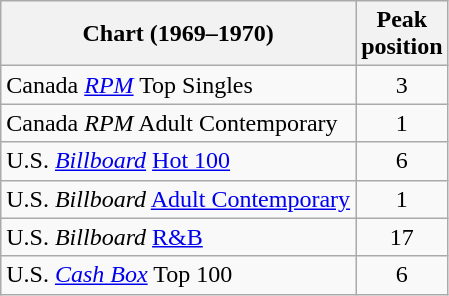<table class="wikitable sortable">
<tr>
<th align="left">Chart (1969–1970)</th>
<th align="left">Peak<br>position</th>
</tr>
<tr>
<td align="left">Canada <a href='#'><em>RPM</em></a> Top Singles</td>
<td style="text-align:center;">3</td>
</tr>
<tr>
<td align="left">Canada <em>RPM</em> Adult Contemporary</td>
<td style="text-align:center;">1</td>
</tr>
<tr>
<td align="left">U.S. <em><a href='#'>Billboard</a></em> <a href='#'>Hot 100</a></td>
<td style="text-align:center;">6</td>
</tr>
<tr>
<td align="left">U.S. <em>Billboard</em> <a href='#'>Adult Contemporary</a></td>
<td style="text-align:center;">1</td>
</tr>
<tr>
<td align="left">U.S. <em>Billboard</em> <a href='#'>R&B</a></td>
<td style="text-align:center;">17</td>
</tr>
<tr>
<td align="left">U.S. <em><a href='#'>Cash Box</a></em> Top 100</td>
<td style="text-align:center;">6</td>
</tr>
</table>
